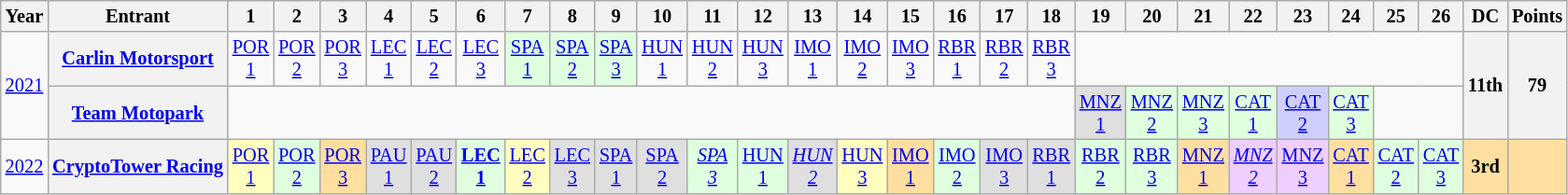<table class="wikitable" style="text-align:center; font-size:85%">
<tr>
<th>Year</th>
<th>Entrant</th>
<th>1</th>
<th>2</th>
<th>3</th>
<th>4</th>
<th>5</th>
<th>6</th>
<th>7</th>
<th>8</th>
<th>9</th>
<th>10</th>
<th>11</th>
<th>12</th>
<th>13</th>
<th>14</th>
<th>15</th>
<th>16</th>
<th>17</th>
<th>18</th>
<th>19</th>
<th>20</th>
<th>21</th>
<th>22</th>
<th>23</th>
<th>24</th>
<th>25</th>
<th>26</th>
<th>DC</th>
<th>Points</th>
</tr>
<tr>
<td rowspan="2"><a href='#'>2021</a></td>
<th nowrap><a href='#'>Carlin Motorsport</a></th>
<td><a href='#'>POR<br>1</a></td>
<td><a href='#'>POR<br>2</a></td>
<td><a href='#'>POR<br>3</a></td>
<td><a href='#'>LEC<br>1</a></td>
<td><a href='#'>LEC<br>2</a></td>
<td><a href='#'>LEC<br>3</a></td>
<td style="background:#DFFFDF"><a href='#'>SPA<br>1</a><br></td>
<td style="background:#DFFFDF"><a href='#'>SPA<br>2</a><br></td>
<td style="background:#DFFFDF"><a href='#'>SPA<br>3</a><br></td>
<td><a href='#'>HUN<br>1</a></td>
<td><a href='#'>HUN<br>2</a></td>
<td><a href='#'>HUN<br>3</a></td>
<td><a href='#'>IMO<br>1</a></td>
<td><a href='#'>IMO<br>2</a></td>
<td><a href='#'>IMO<br>3</a></td>
<td><a href='#'>RBR<br>1</a></td>
<td><a href='#'>RBR<br>2</a></td>
<td><a href='#'>RBR<br>3</a></td>
<td colspan=8></td>
<th rowspan="2">11th</th>
<th rowspan="2">79</th>
</tr>
<tr>
<th><a href='#'>Team Motopark</a></th>
<td colspan=18></td>
<td style="background:#DFDFDF"><a href='#'>MNZ<br>1</a><br></td>
<td style="background:#DFFFDF"><a href='#'>MNZ<br>2</a><br></td>
<td style="background:#DFFFDF"><a href='#'>MNZ<br>3</a><br></td>
<td style="background:#DFFFDF"><a href='#'>CAT<br>1</a><br></td>
<td style="background:#CFCFFF"><a href='#'>CAT<br>2</a><br></td>
<td style="background:#DFFFDF"><a href='#'>CAT<br>3</a><br></td>
<td colspan=2></td>
</tr>
<tr>
<td><a href='#'>2022</a></td>
<th nowrap><a href='#'>CryptoTower Racing</a></th>
<td style="background:#ffffbf"><a href='#'>POR<br>1</a><br></td>
<td style="background:#DFFFDF"><a href='#'>POR<br>2</a><br></td>
<td style="background:#ffdf9f"><a href='#'>POR<br>3</a><br></td>
<td style="background:#DFDFDF"><a href='#'>PAU<br>1</a><br></td>
<td style="background:#DFDFDF"><a href='#'>PAU<br>2</a><br></td>
<td style="background:#DFFFDF"><a href='#'><strong>LEC<br>1</strong></a><br></td>
<td style="background:#ffffbf"><a href='#'>LEC<br>2</a><br></td>
<td style="background:#DFDFDF"><a href='#'>LEC<br>3</a><br></td>
<td style="background:#DFDFDF"><a href='#'>SPA<br>1</a><br></td>
<td style="background:#DFDFDF"><a href='#'>SPA<br>2</a><br></td>
<td style="background:#DFFFDF"><a href='#'><em>SPA<br>3</em></a><br></td>
<td style="background:#DFFFDF"><a href='#'>HUN<br>1</a><br></td>
<td style="background:#DFDFDF"><em><a href='#'>HUN<br>2</a></em><br></td>
<td style="background:#ffffbf"><a href='#'>HUN<br>3</a><br></td>
<td style="background:#ffdf9f"><a href='#'>IMO<br>1</a><br></td>
<td style="background:#DFFFDF"><a href='#'>IMO<br>2</a><br></td>
<td style="background:#DFDFDF"><a href='#'>IMO<br>3</a><br></td>
<td style="background:#DFDFDF"><a href='#'>RBR<br>1</a><br></td>
<td style="background:#DFFFDF"><a href='#'>RBR<br>2</a><br></td>
<td style="background:#DFFFDF"><a href='#'>RBR<br>3</a><br></td>
<td style="background:#FFDF9F"><a href='#'>MNZ<br>1</a><br></td>
<td style="background:#EFCFFF"><em><a href='#'>MNZ<br>2</a></em><br></td>
<td style="background:#EFCFFF"><a href='#'>MNZ<br>3</a><br></td>
<td style="background:#FFDF9F"><a href='#'>CAT<br>1</a><br></td>
<td style="background:#DFFFDF"><a href='#'>CAT<br>2</a><br></td>
<td style="background:#DFFFDF"><a href='#'>CAT<br>3</a><br></td>
<th style="background:#FFDF9F">3rd</th>
<th style="background:#FFDF9F"></th>
</tr>
</table>
